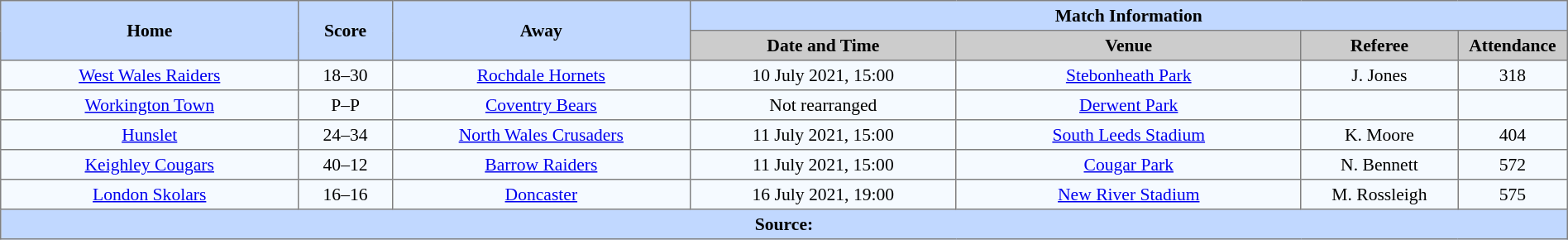<table border=1 style="border-collapse:collapse; font-size:90%; text-align:center;" cellpadding=3 cellspacing=0 width=100%>
<tr style="background:#C1D8ff;">
<th scope="col" rowspan=2 width=19%>Home</th>
<th scope="col" rowspan=2 width=6%>Score</th>
<th scope="col" rowspan=2 width=19%>Away</th>
<th colspan=4>Match Information</th>
</tr>
<tr style="background:#CCCCCC;">
<th scope="col" width=17%>Date and Time</th>
<th scope="col" width=22%>Venue</th>
<th scope="col" width=10%>Referee</th>
<th scope="col" width=7%>Attendance</th>
</tr>
<tr style="background:#F5FAFF;">
<td> <a href='#'>West Wales Raiders</a></td>
<td>18–30</td>
<td> <a href='#'>Rochdale Hornets</a></td>
<td>10 July 2021, 15:00</td>
<td><a href='#'>Stebonheath Park</a></td>
<td>J. Jones</td>
<td>318</td>
</tr>
<tr style="background:#F5FAFF;">
<td> <a href='#'>Workington Town</a></td>
<td>P–P</td>
<td> <a href='#'>Coventry Bears</a></td>
<td>Not rearranged</td>
<td><a href='#'>Derwent Park</a></td>
<td></td>
<td></td>
</tr>
<tr style="background:#F5FAFF;">
<td> <a href='#'>Hunslet</a></td>
<td>24–34</td>
<td> <a href='#'>North Wales Crusaders</a></td>
<td>11 July 2021, 15:00</td>
<td><a href='#'>South Leeds Stadium</a></td>
<td>K. Moore</td>
<td>404</td>
</tr>
<tr style="background:#F5FAFF;">
<td> <a href='#'>Keighley Cougars</a></td>
<td>40–12</td>
<td> <a href='#'>Barrow Raiders</a></td>
<td>11 July 2021, 15:00</td>
<td><a href='#'>Cougar Park</a></td>
<td>N. Bennett</td>
<td>572</td>
</tr>
<tr style="background:#F5FAFF;">
<td> <a href='#'>London Skolars</a></td>
<td>16–16</td>
<td> <a href='#'>Doncaster</a></td>
<td>16 July 2021, 19:00</td>
<td><a href='#'>New River Stadium</a></td>
<td>M. Rossleigh</td>
<td>575</td>
</tr>
<tr style="background:#c1d8ff;">
<th colspan=7>Source:</th>
</tr>
</table>
